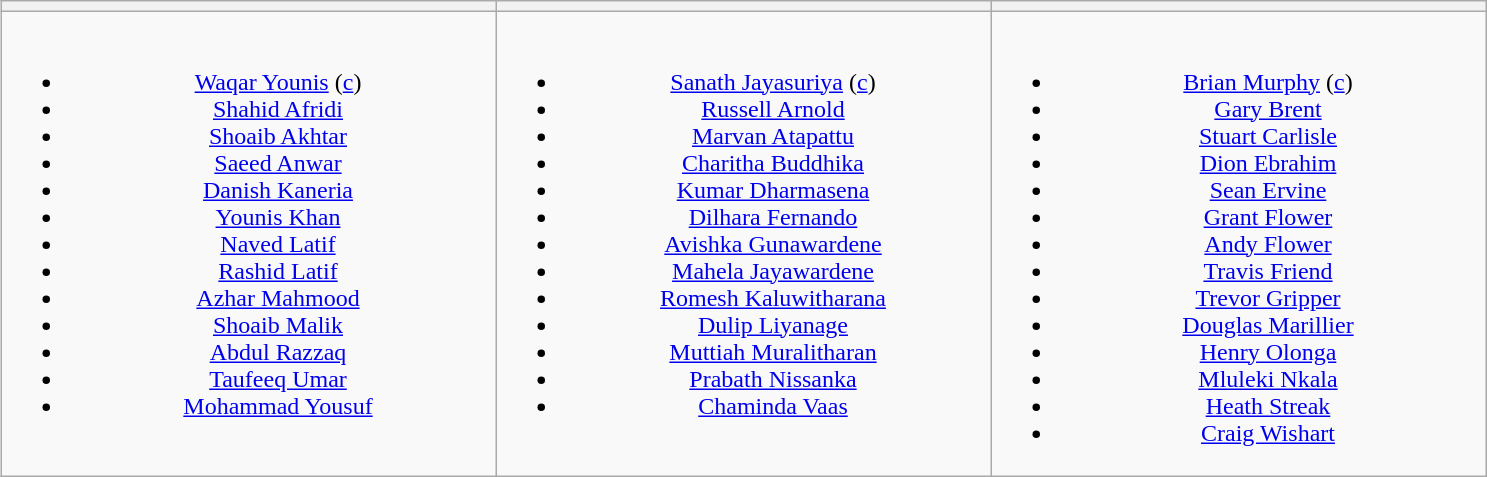<table class="wikitable" style="text-align:center; margin:0 auto">
<tr>
<th style="width:20%;"></th>
<th style="width:20%;"></th>
<th style="width:20%;"></th>
</tr>
<tr style="vertical-align:top">
<td><br><ul><li><a href='#'>Waqar Younis</a> (<a href='#'>c</a>)</li><li><a href='#'>Shahid Afridi</a></li><li><a href='#'>Shoaib Akhtar</a></li><li><a href='#'>Saeed Anwar</a></li><li><a href='#'>Danish Kaneria</a></li><li><a href='#'>Younis Khan</a></li><li><a href='#'>Naved Latif</a></li><li><a href='#'>Rashid Latif</a></li><li><a href='#'>Azhar Mahmood</a></li><li><a href='#'>Shoaib Malik</a></li><li><a href='#'>Abdul Razzaq</a></li><li><a href='#'>Taufeeq Umar</a></li><li><a href='#'>Mohammad Yousuf</a></li></ul></td>
<td><br><ul><li><a href='#'>Sanath Jayasuriya</a> (<a href='#'>c</a>)</li><li><a href='#'>Russell Arnold</a></li><li><a href='#'>Marvan Atapattu</a></li><li><a href='#'>Charitha Buddhika</a></li><li><a href='#'>Kumar Dharmasena</a></li><li><a href='#'>Dilhara Fernando</a></li><li><a href='#'>Avishka Gunawardene</a></li><li><a href='#'>Mahela Jayawardene</a></li><li><a href='#'>Romesh Kaluwitharana</a></li><li><a href='#'>Dulip Liyanage</a></li><li><a href='#'>Muttiah Muralitharan</a></li><li><a href='#'>Prabath Nissanka</a></li><li><a href='#'>Chaminda Vaas</a></li></ul></td>
<td><br><ul><li><a href='#'>Brian Murphy</a> (<a href='#'>c</a>)</li><li><a href='#'>Gary Brent</a></li><li><a href='#'>Stuart Carlisle</a></li><li><a href='#'>Dion Ebrahim</a></li><li><a href='#'>Sean Ervine</a></li><li><a href='#'>Grant Flower</a></li><li><a href='#'>Andy Flower</a></li><li><a href='#'>Travis Friend</a></li><li><a href='#'>Trevor Gripper</a></li><li><a href='#'>Douglas Marillier</a></li><li><a href='#'>Henry Olonga</a></li><li><a href='#'>Mluleki Nkala</a></li><li><a href='#'>Heath Streak</a></li><li><a href='#'>Craig Wishart</a></li></ul></td>
</tr>
</table>
